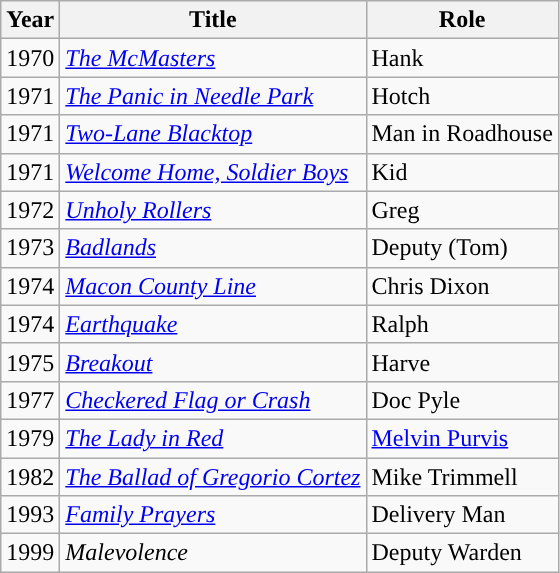<table class="wikitable sortable”">
<tr>
<th>Year</th>
<th>Title</th>
<th>Role</th>
</tr>
<tr>
<td>1970</td>
<td><em><a href='#'>The McMasters</a></em></td>
<td>Hank</td>
</tr>
<tr>
<td>1971</td>
<td><em><a href='#'>The Panic in Needle Park</a></em></td>
<td>Hotch</td>
</tr>
<tr>
<td>1971</td>
<td><em><a href='#'>Two-Lane Blacktop</a></em></td>
<td>Man in Roadhouse</td>
</tr>
<tr>
<td>1971</td>
<td><em><a href='#'>Welcome Home, Soldier Boys</a></em></td>
<td>Kid</td>
</tr>
<tr>
<td>1972</td>
<td><em><a href='#'>Unholy Rollers</a></em></td>
<td>Greg</td>
</tr>
<tr>
<td>1973</td>
<td><em><a href='#'>Badlands</a></em></td>
<td>Deputy (Tom)</td>
</tr>
<tr>
<td>1974</td>
<td><em><a href='#'>Macon County Line</a></em></td>
<td>Chris Dixon</td>
</tr>
<tr>
<td>1974</td>
<td><em><a href='#'>Earthquake</a></em></td>
<td>Ralph</td>
</tr>
<tr>
<td>1975</td>
<td><em><a href='#'>Breakout</a></em></td>
<td>Harve</td>
</tr>
<tr>
<td>1977</td>
<td><em><a href='#'>Checkered Flag or Crash</a></em></td>
<td>Doc Pyle</td>
</tr>
<tr>
<td>1979</td>
<td><em><a href='#'>The Lady in Red</a></em></td>
<td><a href='#'>Melvin Purvis</a></td>
</tr>
<tr>
<td>1982</td>
<td><em><a href='#'>The Ballad of Gregorio Cortez</a></em></td>
<td>Mike Trimmell</td>
</tr>
<tr>
<td>1993</td>
<td><em><a href='#'>Family Prayers</a></em></td>
<td>Delivery Man</td>
</tr>
<tr>
<td>1999</td>
<td><em>Malevolence</em></td>
<td>Deputy Warden</td>
</tr>
</table>
